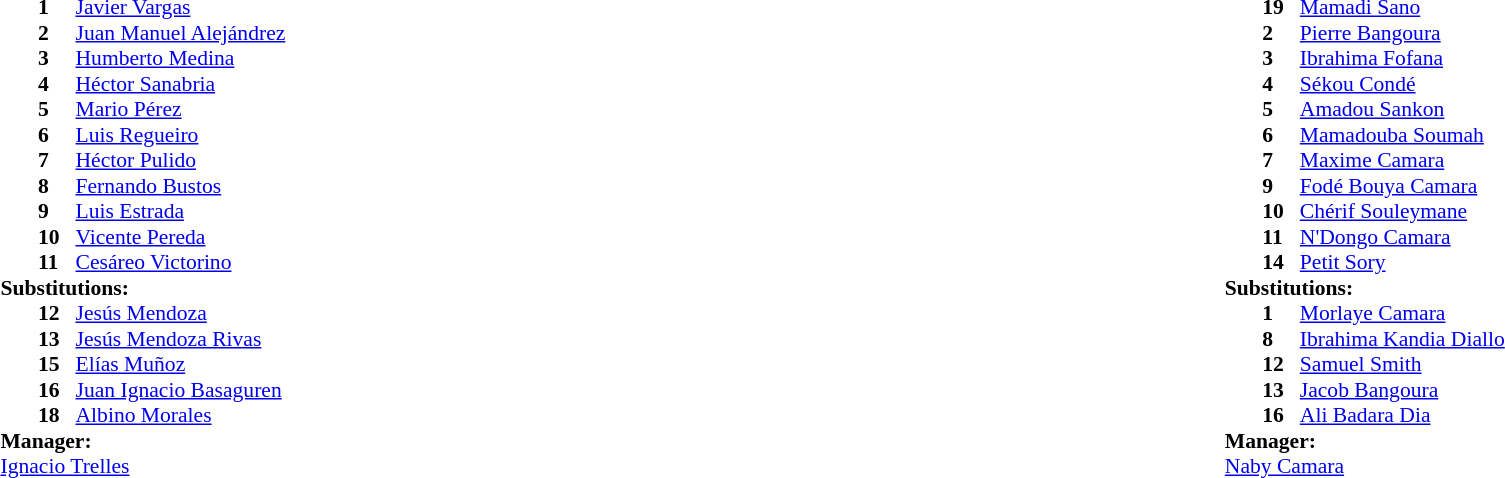<table width="100%">
<tr>
<td valign="top" width="40%"><br><table style="font-size:90%" cellspacing="0" cellpadding="0">
<tr>
<th width=25></th>
<th width=25></th>
</tr>
<tr>
<td></td>
<td><strong>1</strong></td>
<td><a href='#'>Javier Vargas</a></td>
</tr>
<tr>
<td></td>
<td><strong>2</strong></td>
<td><a href='#'>Juan Manuel Alejándrez</a></td>
</tr>
<tr>
<td></td>
<td><strong>3</strong></td>
<td><a href='#'>Humberto Medina</a></td>
</tr>
<tr>
<td></td>
<td><strong>4</strong></td>
<td><a href='#'>Héctor Sanabria</a></td>
</tr>
<tr>
<td></td>
<td><strong>5</strong></td>
<td><a href='#'>Mario Pérez</a></td>
</tr>
<tr>
<td></td>
<td><strong>6</strong></td>
<td><a href='#'>Luis Regueiro</a></td>
</tr>
<tr>
<td></td>
<td><strong>7</strong></td>
<td><a href='#'>Héctor Pulido</a></td>
</tr>
<tr>
<td></td>
<td><strong>8</strong></td>
<td><a href='#'>Fernando Bustos</a></td>
<td></td>
<td></td>
</tr>
<tr>
<td></td>
<td><strong>9</strong></td>
<td><a href='#'>Luis Estrada</a></td>
<td></td>
<td></td>
</tr>
<tr>
<td></td>
<td><strong>10</strong></td>
<td><a href='#'>Vicente Pereda</a></td>
</tr>
<tr>
<td></td>
<td><strong>11</strong></td>
<td><a href='#'>Cesáreo Victorino</a></td>
</tr>
<tr>
<td colspan=3><strong>Substitutions:</strong></td>
</tr>
<tr>
<td></td>
<td><strong>12</strong></td>
<td><a href='#'>Jesús Mendoza</a></td>
</tr>
<tr>
<td></td>
<td><strong>13</strong></td>
<td><a href='#'>Jesús Mendoza Rivas</a></td>
</tr>
<tr>
<td></td>
<td><strong>15</strong></td>
<td><a href='#'>Elías Muñoz</a></td>
<td></td>
<td></td>
</tr>
<tr>
<td></td>
<td><strong>16</strong></td>
<td><a href='#'>Juan Ignacio Basaguren</a></td>
</tr>
<tr>
<td></td>
<td><strong>18</strong></td>
<td><a href='#'>Albino Morales</a></td>
<td></td>
<td></td>
</tr>
<tr>
<td colspan=3><strong>Manager:</strong></td>
</tr>
<tr>
<td colspan=3> <a href='#'>Ignacio Trelles</a></td>
</tr>
</table>
</td>
<td valign="top" width="50%"><br><table style="font-size:90%; margin:auto" cellspacing="0" cellpadding="0">
<tr>
<th width=25></th>
<th width=25></th>
</tr>
<tr>
<td></td>
<td><strong>19</strong></td>
<td><a href='#'>Mamadi Sano</a></td>
</tr>
<tr>
<td></td>
<td><strong>2</strong></td>
<td><a href='#'>Pierre Bangoura</a></td>
</tr>
<tr>
<td></td>
<td><strong>3</strong></td>
<td><a href='#'>Ibrahima Fofana</a></td>
</tr>
<tr>
<td></td>
<td><strong>4</strong></td>
<td><a href='#'>Sékou Condé</a></td>
<td></td>
</tr>
<tr>
<td></td>
<td><strong>5</strong></td>
<td><a href='#'>Amadou Sankon</a></td>
</tr>
<tr>
<td></td>
<td><strong>6</strong></td>
<td><a href='#'>Mamadouba Soumah</a></td>
<td></td>
<td></td>
</tr>
<tr>
<td></td>
<td><strong>7</strong></td>
<td><a href='#'>Maxime Camara</a></td>
</tr>
<tr>
<td></td>
<td><strong>9</strong></td>
<td><a href='#'>Fodé Bouya Camara</a></td>
<td></td>
<td></td>
</tr>
<tr>
<td></td>
<td><strong>10</strong></td>
<td><a href='#'>Chérif Souleymane</a></td>
</tr>
<tr>
<td></td>
<td><strong>11</strong></td>
<td><a href='#'>N'Dongo Camara</a></td>
</tr>
<tr>
<td></td>
<td><strong>14</strong></td>
<td><a href='#'>Petit Sory</a></td>
<td></td>
</tr>
<tr>
<td colspan=3><strong>Substitutions:</strong></td>
</tr>
<tr>
<td></td>
<td><strong>1</strong></td>
<td><a href='#'>Morlaye Camara</a></td>
</tr>
<tr>
<td></td>
<td><strong>8</strong></td>
<td><a href='#'>Ibrahima Kandia Diallo</a></td>
<td></td>
<td></td>
</tr>
<tr>
<td></td>
<td><strong>12</strong></td>
<td><a href='#'>Samuel Smith</a></td>
</tr>
<tr>
<td></td>
<td><strong>13</strong></td>
<td><a href='#'>Jacob Bangoura</a></td>
</tr>
<tr>
<td></td>
<td><strong>16</strong></td>
<td><a href='#'>Ali Badara Dia</a></td>
<td></td>
<td></td>
</tr>
<tr>
<td colspan=3><strong>Manager:</strong></td>
</tr>
<tr>
<td colspan=3> <a href='#'>Naby Camara</a></td>
</tr>
</table>
</td>
</tr>
</table>
